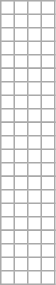<table border="2" cellpadding="4" cellspacing="0" style="margin: 1em 1em 1em 0; border: 1px #aaa solid; border-collapse: collapse;">
<tr>
<th></th>
<th></th>
<th></th>
<th></th>
</tr>
<tr>
<td></td>
<td></td>
<td></td>
<td></td>
</tr>
<tr>
<td></td>
<td></td>
<td></td>
<td></td>
</tr>
<tr>
<td></td>
<td></td>
<td></td>
<td></td>
</tr>
<tr>
<td></td>
<td></td>
<td></td>
<td></td>
</tr>
<tr>
</tr>
<tr>
<td></td>
<td></td>
<td></td>
<td></td>
</tr>
<tr>
<td></td>
<td></td>
<td></td>
<td></td>
</tr>
<tr>
<td></td>
<td></td>
<td></td>
<td></td>
</tr>
<tr>
<td></td>
<td></td>
<td></td>
<td></td>
</tr>
<tr>
</tr>
<tr>
<td></td>
<td></td>
<td></td>
<td></td>
</tr>
<tr>
<td></td>
<td></td>
<td></td>
<td></td>
</tr>
<tr>
<td></td>
<td></td>
<td></td>
<td></td>
</tr>
<tr>
<td></td>
<td></td>
<td></td>
<td></td>
</tr>
<tr>
</tr>
<tr>
<td></td>
<td></td>
<td></td>
<td></td>
</tr>
<tr>
<td></td>
<td></td>
<td></td>
<td></td>
</tr>
<tr>
<td></td>
<td></td>
<td></td>
<td></td>
</tr>
<tr>
<td></td>
<td></td>
<td></td>
<td></td>
</tr>
<tr>
</tr>
<tr>
<td></td>
<td></td>
<td></td>
<td></td>
</tr>
<tr>
<td></td>
<td></td>
<td></td>
<td></td>
</tr>
<tr>
<td></td>
<td></td>
<td></td>
<td></td>
</tr>
<tr>
<td></td>
<td></td>
<td></td>
<td></td>
</tr>
</table>
